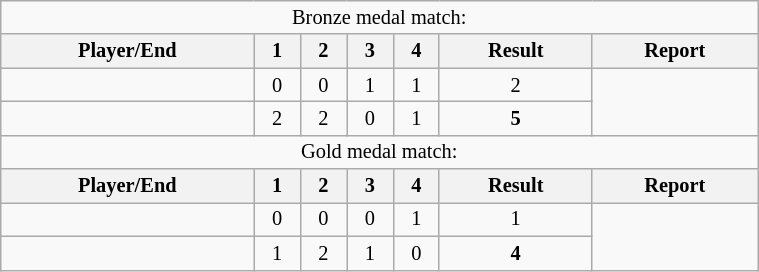<table class="wikitable" style=font-size:85%;text-align:center;width:40%>
<tr>
<td colspan=7>Bronze medal match:</td>
</tr>
<tr>
<th>Player/End</th>
<th>1</th>
<th>2</th>
<th>3</th>
<th>4</th>
<th>Result</th>
<th>Report</th>
</tr>
<tr>
<td align=left> </td>
<td>0</td>
<td>0</td>
<td>1</td>
<td>1</td>
<td>2</td>
<td rowspan="2"></td>
</tr>
<tr>
<td align=left> <strong></strong></td>
<td>2</td>
<td>2</td>
<td>0</td>
<td>1</td>
<td><strong>5</strong></td>
</tr>
<tr>
<td colspan=7>Gold medal match:</td>
</tr>
<tr>
<th>Player/End</th>
<th>1</th>
<th>2</th>
<th>3</th>
<th>4</th>
<th>Result</th>
<th>Report</th>
</tr>
<tr>
<td align=left> </td>
<td>0</td>
<td>0</td>
<td>0</td>
<td>1</td>
<td>1</td>
<td rowspan="2"></td>
</tr>
<tr>
<td align=left> <strong></strong></td>
<td>1</td>
<td>2</td>
<td>1</td>
<td>0</td>
<td><strong>4</strong></td>
</tr>
</table>
